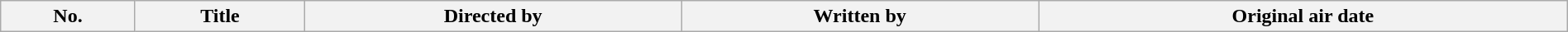<table class="wikitable plainrowheaders" style="width:100%; background:#fff;">
<tr>
<th style="background:#;">No.</th>
<th style="background:#;">Title</th>
<th style="background:#;">Directed by</th>
<th style="background:#;">Written by</th>
<th style="background:#;">Original air date<br>











</th>
</tr>
</table>
